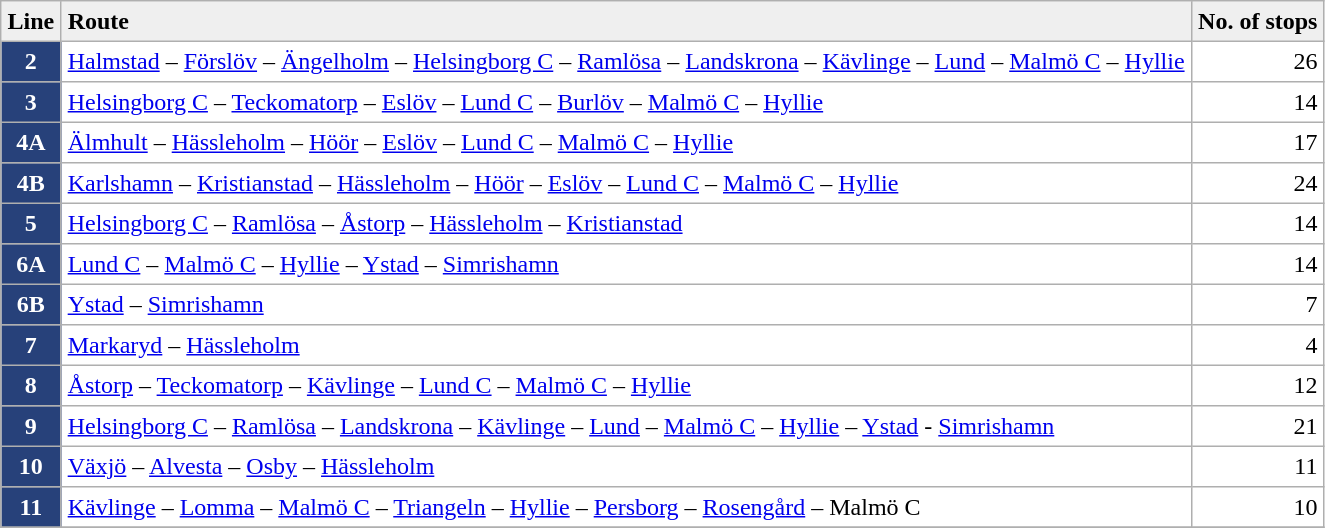<table border="1" cellpadding="4" cellspacing="0" style="border: 1px solid #AFAFAF; border-collapse: collapse;">
<tr style="background:#EFEFEF;">
<th align="left">Line</th>
<th align="left">Route</th>
<th align="right">No. of stops</th>
</tr>
<tr>
<th style="background: #27417A; color: white;">2</th>
<td><a href='#'>Halmstad</a> – <a href='#'>Förslöv</a> – <a href='#'>Ängelholm</a> – <a href='#'>Helsingborg C</a> – <a href='#'>Ramlösa</a> – <a href='#'>Landskrona</a> – <a href='#'>Kävlinge</a> – <a href='#'>Lund</a> – <a href='#'>Malmö C</a> – <a href='#'>Hyllie</a></td>
<td align="right">26</td>
</tr>
<tr>
<th style="background: #27417A; color: white;">3</th>
<td><a href='#'>Helsingborg C</a> – <a href='#'>Teckomatorp</a> – <a href='#'>Eslöv</a> – <a href='#'>Lund C</a> – <a href='#'>Burlöv</a> – <a href='#'>Malmö C</a> – <a href='#'>Hyllie</a></td>
<td align="right">14</td>
</tr>
<tr>
<th style="background: #27417A; color: white;">4A</th>
<td><a href='#'>Älmhult</a> – <a href='#'>Hässleholm</a> – <a href='#'>Höör</a> – <a href='#'>Eslöv</a> – <a href='#'>Lund C</a> – <a href='#'>Malmö C</a> – <a href='#'>Hyllie</a></td>
<td align="right">17</td>
</tr>
<tr>
<th style="background: #27417A; color: white;">4B</th>
<td><a href='#'>Karlshamn</a> – <a href='#'>Kristianstad</a> – <a href='#'>Hässleholm</a> – <a href='#'>Höör</a> – <a href='#'>Eslöv</a> – <a href='#'>Lund C</a> – <a href='#'>Malmö C</a> – <a href='#'>Hyllie</a></td>
<td align="right">24</td>
</tr>
<tr>
<th style="background: #27417A; color: white;">5</th>
<td><a href='#'>Helsingborg C</a> – <a href='#'>Ramlösa</a> – <a href='#'>Åstorp</a> – <a href='#'>Hässleholm</a> – <a href='#'>Kristianstad</a></td>
<td align="right">14</td>
</tr>
<tr>
<th style="background: #27417A; color: white;">6A</th>
<td><a href='#'>Lund C</a> – <a href='#'>Malmö C</a> – <a href='#'>Hyllie</a> – <a href='#'>Ystad</a> – <a href='#'>Simrishamn</a></td>
<td align="right">14</td>
</tr>
<tr>
<th style="background: #27417A; color: white;">6B</th>
<td><a href='#'>Ystad</a> – <a href='#'>Simrishamn</a></td>
<td align="right">7</td>
</tr>
<tr>
<th style="background: #27417A; color: white;">7</th>
<td><a href='#'>Markaryd</a> – <a href='#'>Hässleholm</a></td>
<td align="right">4</td>
</tr>
<tr>
<th style="background: #27417A; color: white;">8</th>
<td><a href='#'>Åstorp</a> – <a href='#'>Teckomatorp</a> – <a href='#'>Kävlinge</a> – <a href='#'>Lund C</a> – <a href='#'>Malmö C</a> – <a href='#'>Hyllie</a></td>
<td align="right">12</td>
</tr>
<tr>
<th style="background: #27417A; color: white;">9</th>
<td><a href='#'>Helsingborg C</a> – <a href='#'>Ramlösa</a> – <a href='#'>Landskrona</a> – <a href='#'>Kävlinge</a> – <a href='#'>Lund</a> – <a href='#'>Malmö C</a> – <a href='#'>Hyllie</a> – <a href='#'>Ystad</a> - <a href='#'>Simrishamn</a></td>
<td align="right">21</td>
</tr>
<tr>
<th style="background: #27417A; color: white;">10</th>
<td><a href='#'>Växjö</a> – <a href='#'>Alvesta</a> – <a href='#'>Osby</a> – <a href='#'>Hässleholm</a></td>
<td align="right">11</td>
</tr>
<tr>
<th style="background: #27417A; color: white;">11</th>
<td><a href='#'>Kävlinge</a> – <a href='#'>Lomma</a> – <a href='#'>Malmö C</a> – <a href='#'>Triangeln</a> – <a href='#'>Hyllie</a> – <a href='#'>Persborg</a> – <a href='#'>Rosengård</a> – Malmö C</td>
<td align="right">10</td>
</tr>
<tr>
</tr>
</table>
